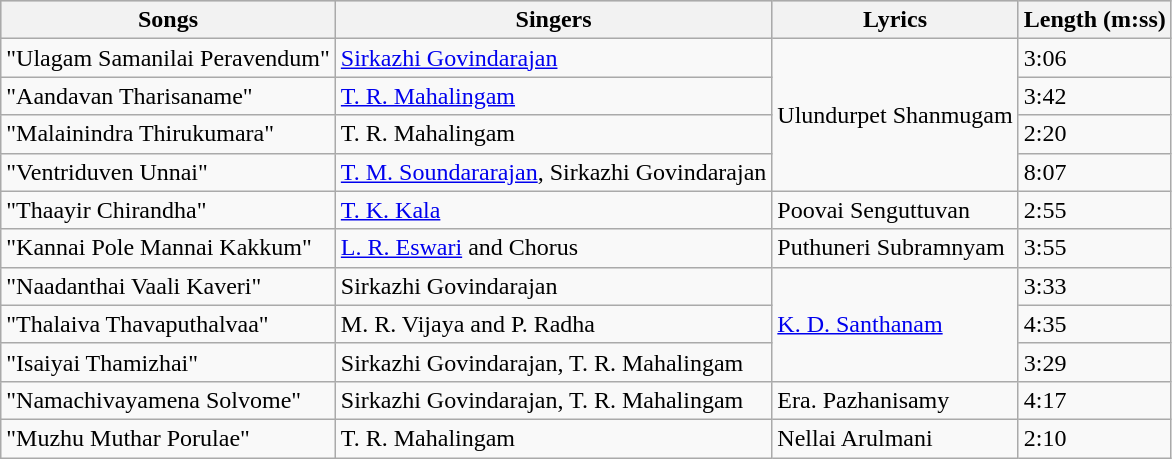<table class="wikitable" style="— collapse:collapse; font -size:95%;">
<tr style="background:#cccccf; text-align:center;">
<th>Songs</th>
<th>Singers</th>
<th>Lyrics</th>
<th>Length (m:ss)</th>
</tr>
<tr>
<td>"Ulagam Samanilai Peravendum"</td>
<td><a href='#'>Sirkazhi Govindarajan</a></td>
<td rowspan=4>Ulundurpet Shanmugam</td>
<td>3:06</td>
</tr>
<tr>
<td>"Aandavan Tharisaname"</td>
<td><a href='#'>T. R. Mahalingam</a></td>
<td>3:42</td>
</tr>
<tr>
<td>"Malainindra Thirukumara"</td>
<td>T. R. Mahalingam</td>
<td>2:20</td>
</tr>
<tr>
<td>"Ventriduven Unnai"</td>
<td><a href='#'>T. M. Soundararajan</a>, Sirkazhi Govindarajan</td>
<td>8:07</td>
</tr>
<tr>
<td>"Thaayir Chirandha"</td>
<td><a href='#'>T. K. Kala</a></td>
<td>Poovai Senguttuvan</td>
<td>2:55</td>
</tr>
<tr>
<td>"Kannai Pole Mannai Kakkum"</td>
<td><a href='#'>L. R. Eswari</a> and Chorus</td>
<td>Puthuneri Subramnyam</td>
<td>3:55</td>
</tr>
<tr>
<td>"Naadanthai Vaali Kaveri"</td>
<td>Sirkazhi Govindarajan</td>
<td rowspan=3><a href='#'>K. D. Santhanam</a></td>
<td>3:33</td>
</tr>
<tr>
<td>"Thalaiva Thavaputhalvaa"</td>
<td>M. R. Vijaya and P. Radha</td>
<td>4:35</td>
</tr>
<tr>
<td>"Isaiyai Thamizhai"</td>
<td>Sirkazhi Govindarajan, T. R. Mahalingam</td>
<td>3:29</td>
</tr>
<tr>
<td>"Namachivayamena Solvome"</td>
<td>Sirkazhi Govindarajan, T. R. Mahalingam</td>
<td>Era. Pazhanisamy</td>
<td>4:17</td>
</tr>
<tr>
<td>"Muzhu Muthar Porulae"</td>
<td>T. R. Mahalingam</td>
<td>Nellai Arulmani</td>
<td>2:10</td>
</tr>
</table>
